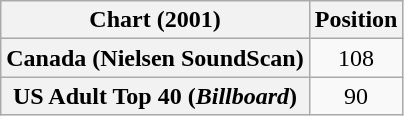<table class="wikitable plainrowheaders" style="text-align:center">
<tr>
<th scope="col">Chart (2001)</th>
<th scope="col">Position</th>
</tr>
<tr>
<th scope="row">Canada (Nielsen SoundScan)</th>
<td>108</td>
</tr>
<tr>
<th scope="row">US Adult Top 40 (<em>Billboard</em>)</th>
<td>90</td>
</tr>
</table>
